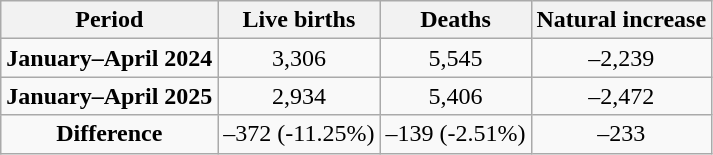<table class="wikitable"  style="text-align:center;">
<tr>
<th>Period</th>
<th>Live births</th>
<th>Deaths</th>
<th>Natural increase</th>
</tr>
<tr>
<td><strong>January–April 2024</strong></td>
<td>3,306</td>
<td>5,545</td>
<td>–2,239</td>
</tr>
<tr>
<td><strong>January–April 2025</strong></td>
<td>2,934</td>
<td>5,406</td>
<td>–2,472</td>
</tr>
<tr>
<td><strong>Difference</strong></td>
<td> –372 (-11.25%)</td>
<td> –139 (-2.51%)</td>
<td> –233</td>
</tr>
</table>
